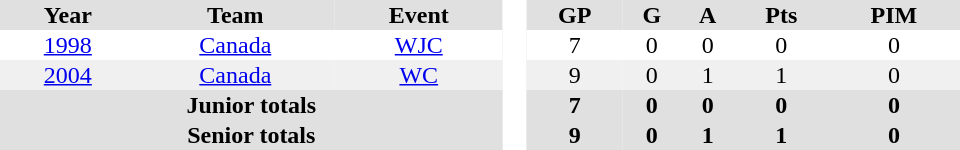<table border="0" cellpadding="1" cellspacing="0" style="text-align:center; width:40em">
<tr ALIGN="center" bgcolor="#e0e0e0">
<th>Year</th>
<th>Team</th>
<th>Event</th>
<th rowspan="99" bgcolor="#ffffff"> </th>
<th>GP</th>
<th>G</th>
<th>A</th>
<th>Pts</th>
<th>PIM</th>
</tr>
<tr>
<td><a href='#'>1998</a></td>
<td><a href='#'>Canada</a></td>
<td><a href='#'>WJC</a></td>
<td>7</td>
<td>0</td>
<td>0</td>
<td>0</td>
<td>0</td>
</tr>
<tr bgcolor="#f0f0f0">
<td><a href='#'>2004</a></td>
<td><a href='#'>Canada</a></td>
<td><a href='#'>WC</a></td>
<td>9</td>
<td>0</td>
<td>1</td>
<td>1</td>
<td>0</td>
</tr>
<tr bgcolor="#e0e0e0">
<th colspan="3">Junior totals</th>
<th>7</th>
<th>0</th>
<th>0</th>
<th>0</th>
<th>0</th>
</tr>
<tr bgcolor="#e0e0e0">
<th colspan="3">Senior totals</th>
<th>9</th>
<th>0</th>
<th>1</th>
<th>1</th>
<th>0</th>
</tr>
</table>
